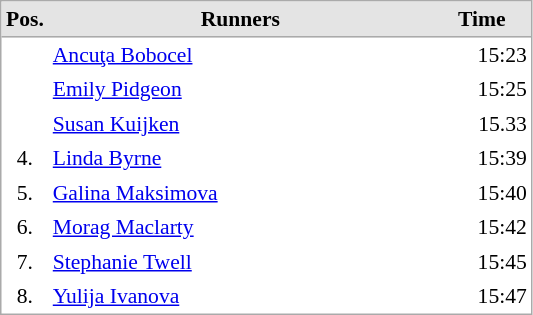<table cellspacing="0" cellpadding="3" style="border:1px solid #AAAAAA;font-size:90%">
<tr bgcolor="#E4E4E4">
<th style="border-bottom:1px solid #AAAAAA" width=10>Pos.</th>
<th style="border-bottom:1px solid #AAAAAA" width=250>Runners</th>
<th style="border-bottom:1px solid #AAAAAA" width=60>Time</th>
</tr>
<tr align="center">
<td align="center"></td>
<td align="left"> <a href='#'>Ancuţa Bobocel</a></td>
<td align="right">15:23</td>
</tr>
<tr align="center">
<td align="center"></td>
<td align="left"> <a href='#'>Emily Pidgeon</a></td>
<td align="right">15:25</td>
</tr>
<tr align="center">
<td align="center"></td>
<td align="left"> <a href='#'>Susan Kuijken</a></td>
<td align="right">15.33</td>
</tr>
<tr align="center">
<td align="center">4.</td>
<td align="left"> <a href='#'>Linda Byrne</a></td>
<td align="right">15:39</td>
</tr>
<tr align="center">
<td align="center">5.</td>
<td align="left"> <a href='#'>Galina Maksimova</a></td>
<td align="right">15:40</td>
</tr>
<tr align="center">
<td align="center">6.</td>
<td align="left"> <a href='#'>Morag Maclarty</a></td>
<td align="right">15:42</td>
</tr>
<tr align="center">
<td align="center">7.</td>
<td align="left"> <a href='#'>Stephanie Twell</a></td>
<td align="right">15:45</td>
</tr>
<tr align="center">
<td align="center">8.</td>
<td align="left"> <a href='#'>Yulija Ivanova</a></td>
<td align="right">15:47</td>
</tr>
</table>
